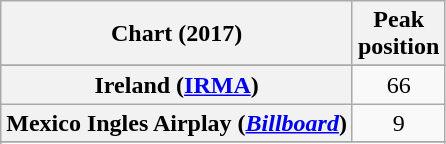<table class="wikitable sortable plainrowheaders" style="text-align:center">
<tr>
<th scope="col">Chart (2017)</th>
<th scope="col">Peak<br>position</th>
</tr>
<tr>
</tr>
<tr>
</tr>
<tr>
<th scope="row">Ireland (<a href='#'>IRMA</a>)</th>
<td>66</td>
</tr>
<tr>
<th scope="row">Mexico Ingles Airplay (<em><a href='#'>Billboard</a></em>)</th>
<td>9</td>
</tr>
<tr>
</tr>
<tr>
</tr>
<tr>
</tr>
<tr>
</tr>
<tr>
</tr>
<tr>
</tr>
<tr>
</tr>
<tr>
</tr>
</table>
